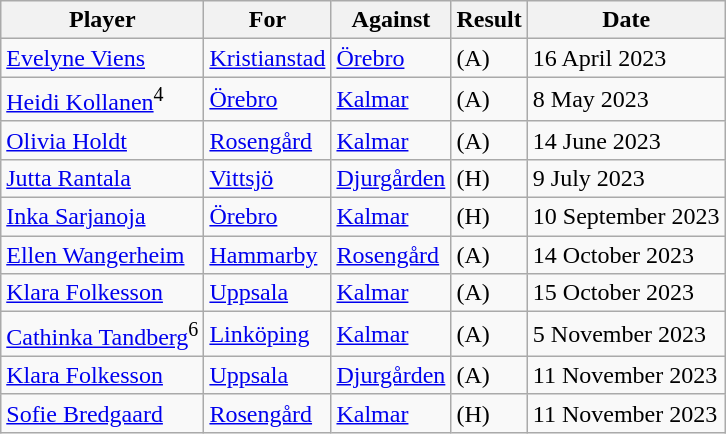<table class="wikitable">
<tr>
<th>Player</th>
<th>For</th>
<th>Against</th>
<th style="text-align:center">Result</th>
<th>Date</th>
</tr>
<tr>
<td> <a href='#'>Evelyne Viens</a></td>
<td><a href='#'>Kristianstad</a></td>
<td><a href='#'>Örebro</a></td>
<td> (A)</td>
<td>16 April 2023</td>
</tr>
<tr>
<td> <a href='#'>Heidi Kollanen</a><sup>4</sup></td>
<td><a href='#'>Örebro</a></td>
<td><a href='#'>Kalmar</a></td>
<td> (A)</td>
<td>8 May 2023</td>
</tr>
<tr>
<td> <a href='#'>Olivia Holdt</a></td>
<td><a href='#'>Rosengård</a></td>
<td><a href='#'>Kalmar</a></td>
<td> (A)</td>
<td>14 June 2023</td>
</tr>
<tr>
<td> <a href='#'>Jutta Rantala</a></td>
<td><a href='#'>Vittsjö</a></td>
<td><a href='#'>Djurgården</a></td>
<td> (H)</td>
<td>9 July 2023</td>
</tr>
<tr>
<td> <a href='#'>Inka Sarjanoja</a></td>
<td><a href='#'>Örebro</a></td>
<td><a href='#'>Kalmar</a></td>
<td> (H)</td>
<td>10 September 2023</td>
</tr>
<tr>
<td> <a href='#'>Ellen Wangerheim</a></td>
<td><a href='#'>Hammarby</a></td>
<td><a href='#'>Rosengård</a></td>
<td> (A)</td>
<td>14 October 2023</td>
</tr>
<tr>
<td> <a href='#'>Klara Folkesson</a></td>
<td><a href='#'>Uppsala</a></td>
<td><a href='#'>Kalmar</a></td>
<td> (A)</td>
<td>15 October 2023</td>
</tr>
<tr>
<td> <a href='#'>Cathinka Tandberg</a><sup>6</sup></td>
<td><a href='#'>Linköping</a></td>
<td><a href='#'>Kalmar</a></td>
<td>  (A)</td>
<td>5 November 2023</td>
</tr>
<tr>
<td> <a href='#'>Klara Folkesson</a></td>
<td><a href='#'>Uppsala</a></td>
<td><a href='#'>Djurgården</a></td>
<td> (A)</td>
<td>11 November 2023</td>
</tr>
<tr>
<td> <a href='#'>Sofie Bredgaard</a></td>
<td><a href='#'>Rosengård</a></td>
<td><a href='#'>Kalmar</a></td>
<td> (H)</td>
<td>11 November 2023</td>
</tr>
</table>
